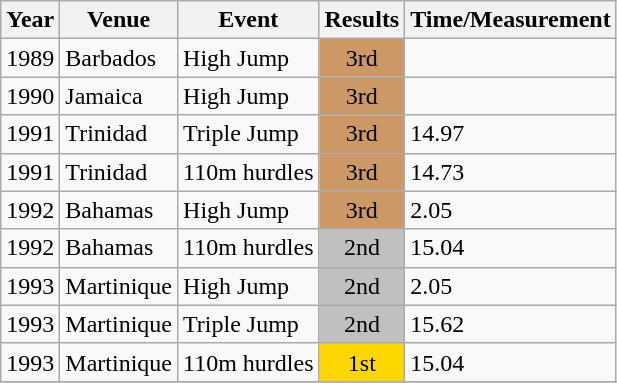<table class="wikitable">
<tr>
<th>Year</th>
<th>Venue</th>
<th>Event</th>
<th>Results</th>
<th>Time/Measurement</th>
</tr>
<tr>
<td>1989</td>
<td>Barbados</td>
<td>High Jump</td>
<td bgcolor="cc9966" align="center">3rd</td>
<td></td>
</tr>
<tr>
<td>1990</td>
<td>Jamaica</td>
<td>High Jump</td>
<td bgcolor="cc9966" align="center">3rd</td>
<td></td>
</tr>
<tr>
<td>1991</td>
<td>Trinidad</td>
<td>Triple Jump</td>
<td bgcolor="cc9966" align="center">3rd</td>
<td>14.97</td>
</tr>
<tr>
<td>1991</td>
<td>Trinidad</td>
<td>110m hurdles</td>
<td bgcolor="cc9966" align="center">3rd</td>
<td>14.73</td>
</tr>
<tr>
<td>1992</td>
<td>Bahamas</td>
<td>High Jump</td>
<td bgcolor="cc9966" align="center">3rd</td>
<td>2.05</td>
</tr>
<tr>
<td>1992</td>
<td>Bahamas</td>
<td>110m hurdles</td>
<td bgcolor="silver" align="center">2nd</td>
<td>15.04</td>
</tr>
<tr>
<td>1993</td>
<td>Martinique</td>
<td>High Jump</td>
<td bgcolor="silver" align="center">2nd</td>
<td>2.05</td>
</tr>
<tr>
<td>1993</td>
<td>Martinique</td>
<td>Triple Jump</td>
<td bgcolor="silver" align="center">2nd</td>
<td>15.62</td>
</tr>
<tr>
<td>1993</td>
<td>Martinique</td>
<td>110m hurdles</td>
<td bgcolor="gold" align="center">1st</td>
<td>15.04</td>
</tr>
<tr>
</tr>
</table>
